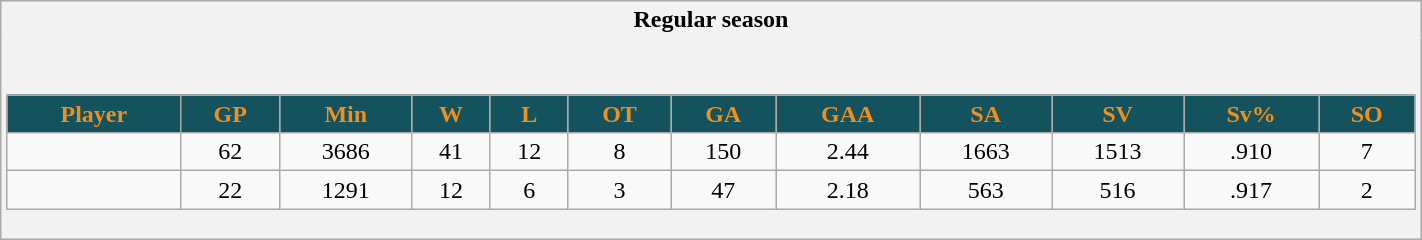<table class="wikitable" style="border: 1px solid #aaa;" width="75%">
<tr>
<th style="border: 0;">Regular season</th>
</tr>
<tr>
<td style="background: #f2f2f2; border: 0; text-align: center;"><br><table class="wikitable sortable" width="100%">
<tr align="center"  bgcolor="#dddddd">
<th style="background:#14535D; color:#EF8F1F">Player</th>
<th style="background:#14535D; color:#EF8F1F">GP</th>
<th style="background:#14535D; color:#EF8F1F">Min</th>
<th style="background:#14535D; color:#EF8F1F">W</th>
<th style="background:#14535D; color:#EF8F1F">L</th>
<th style="background:#14535D; color:#EF8F1F">OT</th>
<th style="background:#14535D; color:#EF8F1F">GA</th>
<th style="background:#14535D; color:#EF8F1F">GAA</th>
<th style="background:#14535D; color:#EF8F1F">SA</th>
<th style="background:#14535D; color:#EF8F1F">SV</th>
<th style="background:#14535D; color:#EF8F1F">Sv%</th>
<th style="background:#14535D; color:#EF8F1F">SO</th>
</tr>
<tr align=center>
<td></td>
<td>62</td>
<td>3686</td>
<td>41</td>
<td>12</td>
<td>8</td>
<td>150</td>
<td>2.44</td>
<td>1663</td>
<td>1513</td>
<td>.910</td>
<td>7</td>
</tr>
<tr align=center>
<td></td>
<td>22</td>
<td>1291</td>
<td>12</td>
<td>6</td>
<td>3</td>
<td>47</td>
<td>2.18</td>
<td>563</td>
<td>516</td>
<td>.917</td>
<td>2</td>
</tr>
</table>
</td>
</tr>
</table>
